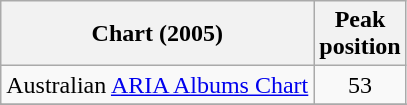<table class="wikitable sortable plainrowheaders">
<tr>
<th style="text-align:center;">Chart (2005)</th>
<th style="text-align:center;">Peak<br>position</th>
</tr>
<tr>
<td align="left">Australian <a href='#'>ARIA Albums Chart</a></td>
<td align="center">53</td>
</tr>
<tr>
</tr>
<tr>
</tr>
<tr>
</tr>
</table>
